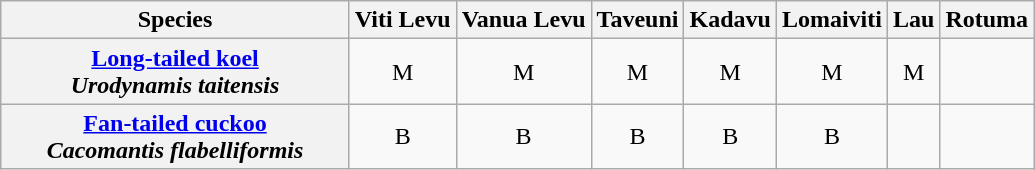<table class="wikitable" style="text-align:center">
<tr>
<th width="225">Species</th>
<th>Viti Levu</th>
<th>Vanua Levu</th>
<th>Taveuni</th>
<th>Kadavu</th>
<th>Lomaiviti</th>
<th>Lau</th>
<th>Rotuma</th>
</tr>
<tr>
<th><a href='#'>Long-tailed koel</a><br><em>Urodynamis taitensis</em></th>
<td>M</td>
<td>M</td>
<td>M</td>
<td>M</td>
<td>M</td>
<td>M</td>
<td></td>
</tr>
<tr>
<th><a href='#'>Fan-tailed cuckoo</a><br><em>Cacomantis flabelliformis</em></th>
<td>B</td>
<td>B</td>
<td>B</td>
<td>B</td>
<td>B</td>
<td></td>
<td></td>
</tr>
</table>
